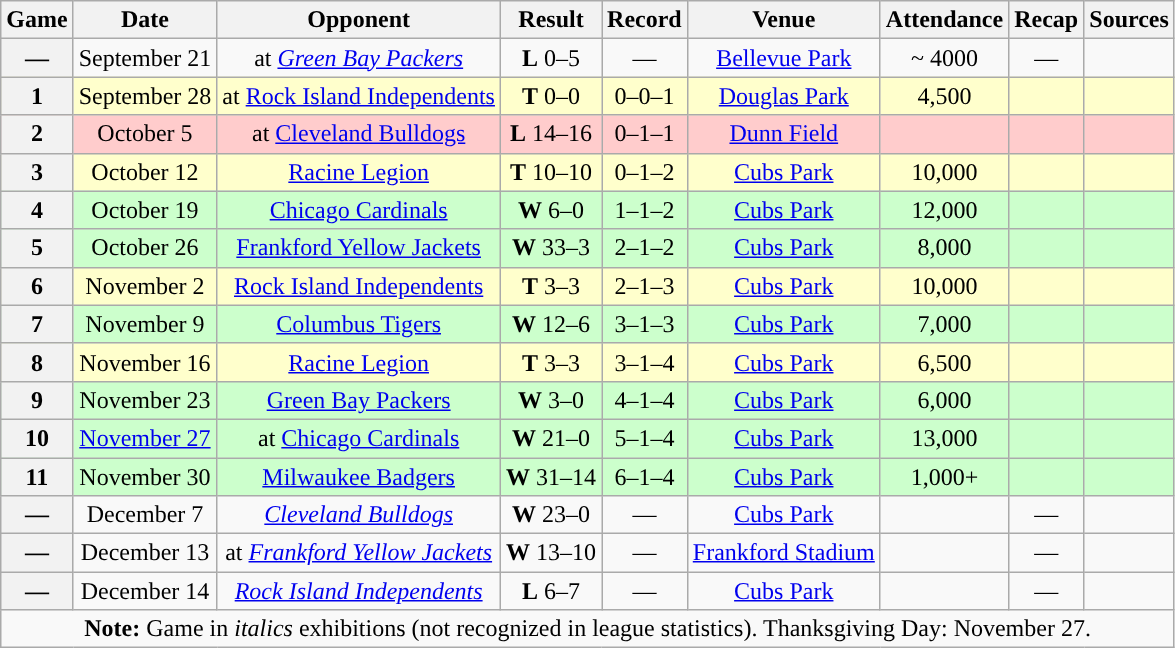<table class="wikitable" style="text-align:center">
<tr>
<th>Game</th>
<th>Date</th>
<th>Opponent</th>
<th>Result</th>
<th>Record</th>
<th>Venue</th>
<th>Attendance</th>
<th>Recap</th>
<th>Sources</th>
</tr>
<tr>
<th>—</th>
<td>September 21</td>
<td>at <em><a href='#'>Green Bay Packers</a></em></td>
<td><strong>L</strong> 0–5</td>
<td>—</td>
<td><a href='#'>Bellevue Park</a></td>
<td>~ 4000</td>
<td>—</td>
<td></td>
</tr>
<tr style="background:#ffc">
<th>1</th>
<td>September 28</td>
<td>at <a href='#'>Rock Island Independents</a></td>
<td><strong>T</strong> 0–0</td>
<td>0–0–1</td>
<td><a href='#'>Douglas Park</a></td>
<td>4,500</td>
<td></td>
<td></td>
</tr>
<tr style="background:#fcc">
<th>2</th>
<td>October 5</td>
<td>at <a href='#'>Cleveland Bulldogs</a></td>
<td><strong>L</strong> 14–16</td>
<td>0–1–1</td>
<td><a href='#'>Dunn Field</a></td>
<td></td>
<td></td>
<td></td>
</tr>
<tr style="background:#ffc">
<th>3</th>
<td>October 12</td>
<td><a href='#'>Racine Legion</a></td>
<td><strong>T</strong> 10–10</td>
<td>0–1–2</td>
<td><a href='#'>Cubs Park</a></td>
<td>10,000</td>
<td></td>
<td></td>
</tr>
<tr style="background:#cfc">
<th>4</th>
<td>October 19</td>
<td><a href='#'>Chicago Cardinals</a></td>
<td><strong>W</strong> 6–0</td>
<td>1–1–2</td>
<td><a href='#'>Cubs Park</a></td>
<td>12,000</td>
<td></td>
<td></td>
</tr>
<tr style="background:#cfc">
<th>5</th>
<td>October 26</td>
<td><a href='#'>Frankford Yellow Jackets</a></td>
<td><strong>W</strong> 33–3</td>
<td>2–1–2</td>
<td><a href='#'>Cubs Park</a></td>
<td>8,000</td>
<td></td>
<td></td>
</tr>
<tr style="background:#ffc">
<th>6</th>
<td>November 2</td>
<td><a href='#'>Rock Island Independents</a></td>
<td><strong>T</strong> 3–3</td>
<td>2–1–3</td>
<td><a href='#'>Cubs Park</a></td>
<td>10,000</td>
<td></td>
<td></td>
</tr>
<tr style="background:#cfc">
<th>7</th>
<td>November 9</td>
<td><a href='#'>Columbus Tigers</a></td>
<td><strong>W</strong> 12–6</td>
<td>3–1–3</td>
<td><a href='#'>Cubs Park</a></td>
<td>7,000</td>
<td></td>
<td></td>
</tr>
<tr style="background:#ffc">
<th>8</th>
<td>November 16</td>
<td><a href='#'>Racine Legion</a></td>
<td><strong>T</strong> 3–3</td>
<td>3–1–4</td>
<td><a href='#'>Cubs Park</a></td>
<td>6,500</td>
<td></td>
<td></td>
</tr>
<tr style="background:#cfc">
<th>9</th>
<td>November 23</td>
<td><a href='#'>Green Bay Packers</a></td>
<td><strong>W</strong> 3–0</td>
<td>4–1–4</td>
<td><a href='#'>Cubs Park</a></td>
<td>6,000</td>
<td></td>
<td></td>
</tr>
<tr style="background:#cfc">
<th>10</th>
<td><a href='#'>November 27</a></td>
<td>at <a href='#'>Chicago Cardinals</a></td>
<td><strong>W</strong> 21–0</td>
<td>5–1–4</td>
<td><a href='#'>Cubs Park</a></td>
<td>13,000</td>
<td></td>
<td></td>
</tr>
<tr style="background:#cfc">
<th>11</th>
<td>November 30</td>
<td><a href='#'>Milwaukee Badgers</a></td>
<td><strong>W</strong> 31–14</td>
<td>6–1–4</td>
<td><a href='#'>Cubs Park</a></td>
<td>1,000+</td>
<td></td>
<td></td>
</tr>
<tr>
<th>—</th>
<td>December 7</td>
<td><em><a href='#'>Cleveland Bulldogs</a></em></td>
<td><strong>W</strong> 23–0</td>
<td>—</td>
<td><a href='#'>Cubs Park</a></td>
<td></td>
<td>—</td>
<td></td>
</tr>
<tr>
<th>—</th>
<td>December 13</td>
<td>at <em><a href='#'>Frankford Yellow Jackets</a></em></td>
<td><strong>W</strong> 13–10</td>
<td>—</td>
<td><a href='#'>Frankford Stadium</a></td>
<td></td>
<td>—</td>
<td></td>
</tr>
<tr>
<th>—</th>
<td>December 14</td>
<td><em><a href='#'>Rock Island Independents</a></em></td>
<td><strong>L</strong> 6–7</td>
<td>—</td>
<td><a href='#'>Cubs Park</a></td>
<td></td>
<td>—</td>
<td></td>
</tr>
<tr>
<td colspan="10"><strong>Note:</strong> Game in <em>italics</em> exhibitions (not recognized in league statistics). Thanksgiving Day: November 27.</td>
</tr>
</table>
